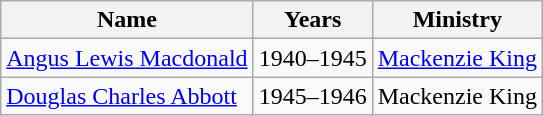<table class="wikitable">
<tr>
<th>Name</th>
<th>Years</th>
<th>Ministry</th>
</tr>
<tr>
<td><a href='#'>Angus Lewis Macdonald</a></td>
<td>1940–1945</td>
<td><a href='#'>Mackenzie King</a></td>
</tr>
<tr>
<td><a href='#'>Douglas Charles Abbott</a></td>
<td>1945–1946</td>
<td>Mackenzie King</td>
</tr>
</table>
